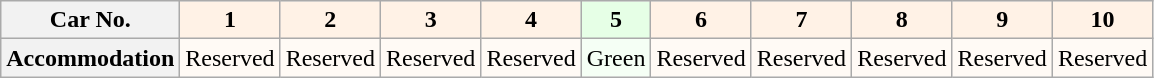<table class="wikitable">
<tr>
<th>Car No.</th>
<th style="background: #FFF2E6">1</th>
<th style="background: #FFF2E6">2</th>
<th style="background: #FFF2E6">3</th>
<th style="background: #FFF2E6">4</th>
<th style="background: #E6FFE6">5</th>
<th style="background: #FFF2E6">6</th>
<th style="background: #FFF2E6">7</th>
<th style="background: #FFF2E6">8</th>
<th style="background: #FFF2E6">9</th>
<th style="background: #FFF2E6">10</th>
</tr>
<tr>
<th>Accommodation</th>
<td style="background: #FFFAF5">Reserved</td>
<td style="background: #FFFAF5">Reserved</td>
<td style="background: #FFFAF5">Reserved</td>
<td style="background: #FFFAF5">Reserved</td>
<td style="background: #F5FFF5">Green</td>
<td style="background: #FFFAF5">Reserved</td>
<td style="background: #FFFAF5">Reserved</td>
<td style="background: #FFFAF5">Reserved</td>
<td style="background: #FFFAF5">Reserved</td>
<td style="background: #FFFAF5">Reserved</td>
</tr>
</table>
